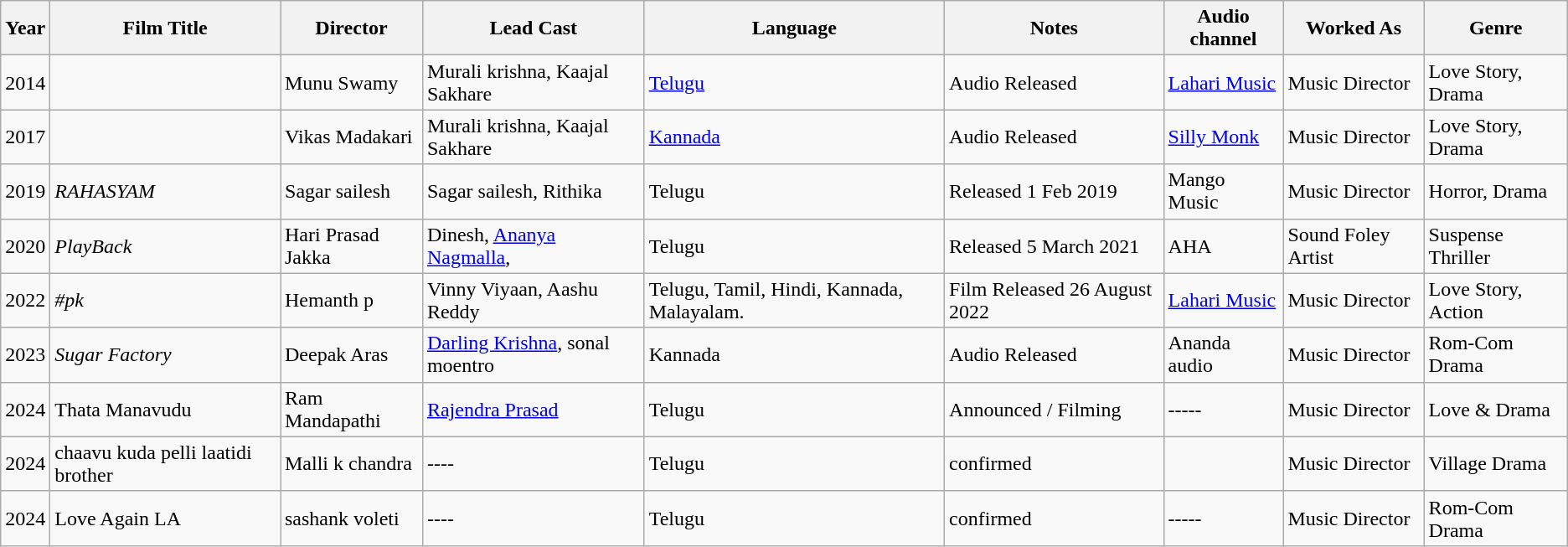<table class="wikitable sortable mw-collapsible">
<tr>
<th>Year</th>
<th>Film Title</th>
<th>Director</th>
<th>Lead Cast</th>
<th>Language</th>
<th>Notes</th>
<th>Audio channel</th>
<th>Worked As</th>
<th>Genre</th>
</tr>
<tr>
<td>2014</td>
<td><em></em></td>
<td>Munu Swamy</td>
<td>Murali krishna, Kaajal Sakhare</td>
<td><a href='#'>Telugu</a></td>
<td>Audio Released</td>
<td><a href='#'>Lahari Music</a></td>
<td>Music Director</td>
<td>Love Story, Drama</td>
</tr>
<tr>
<td>2017</td>
<td></td>
<td>Vikas Madakari</td>
<td>Murali krishna, Kaajal Sakhare</td>
<td><a href='#'>Kannada</a></td>
<td>Audio Released</td>
<td><a href='#'>Silly Monk</a></td>
<td>Music Director</td>
<td>Love Story, Drama</td>
</tr>
<tr>
<td>2019</td>
<td><em>RAHASYAM</em></td>
<td>Sagar sailesh</td>
<td>Sagar sailesh, Rithika</td>
<td>Telugu</td>
<td>Released 1 Feb 2019</td>
<td>Mango Music</td>
<td>Music Director</td>
<td>Horror, Drama</td>
</tr>
<tr>
<td>2020</td>
<td><em>PlayBack</em></td>
<td>Hari Prasad Jakka</td>
<td>Dinesh, <a href='#'>Ananya Nagmalla</a>,</td>
<td>Telugu</td>
<td>Released 5 March 2021</td>
<td>AHA</td>
<td>Sound Foley Artist</td>
<td>Suspense Thriller</td>
</tr>
<tr>
<td>2022</td>
<td><em>#pk</em></td>
<td>Hemanth p</td>
<td>Vinny Viyaan, Aashu Reddy</td>
<td>Telugu, Tamil, Hindi, Kannada, Malayalam.</td>
<td>Film Released 26 August 2022</td>
<td><a href='#'>Lahari Music</a></td>
<td>Music Director</td>
<td>Love Story, Action</td>
</tr>
<tr>
<td>2023</td>
<td><em>Sugar Factory</em></td>
<td>Deepak Aras</td>
<td><a href='#'>Darling Krishna</a>, sonal moentro</td>
<td>Kannada</td>
<td>Audio Released</td>
<td>Ananda audio</td>
<td>Music Director</td>
<td>Rom-Com Drama</td>
</tr>
<tr>
<td>2024</td>
<td>Thata Manavudu</td>
<td>Ram Mandapathi</td>
<td><a href='#'>Rajendra Prasad</a></td>
<td>Telugu</td>
<td>Announced / Filming</td>
<td>-----</td>
<td>Music Director</td>
<td>Love & Drama</td>
</tr>
<tr>
<td>2024</td>
<td>chaavu kuda pelli laatidi brother</td>
<td>Malli k chandra</td>
<td>----</td>
<td>Telugu</td>
<td>confirmed</td>
<td></td>
<td>Music Director</td>
<td>Village Drama</td>
</tr>
<tr>
<td>2024</td>
<td>Love Again LA</td>
<td>sashank voleti</td>
<td>----</td>
<td>Telugu</td>
<td>confirmed</td>
<td>-----</td>
<td>Music Director</td>
<td>Rom-Com Drama</td>
</tr>
</table>
